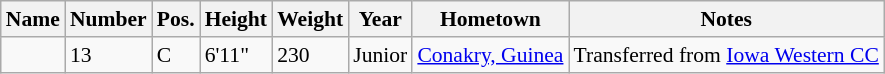<table class="wikitable sortable" style="font-size:90%;" border="1">
<tr>
<th>Name</th>
<th>Number</th>
<th>Pos.</th>
<th>Height</th>
<th>Weight</th>
<th>Year</th>
<th>Hometown</th>
<th class="unsortable">Notes</th>
</tr>
<tr>
<td></td>
<td>13</td>
<td>C</td>
<td>6'11"</td>
<td>230</td>
<td>Junior</td>
<td><a href='#'>Conakry, Guinea</a></td>
<td>Transferred from <a href='#'>Iowa Western CC</a></td>
</tr>
</table>
